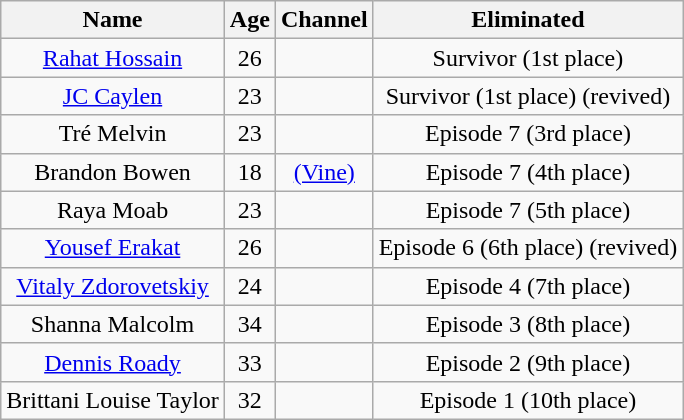<table class="wikitable sortable" style="text-align:center">
<tr>
<th>Name</th>
<th>Age</th>
<th>Channel</th>
<th>Eliminated</th>
</tr>
<tr>
<td><a href='#'>Rahat Hossain</a></td>
<td>26</td>
<td></td>
<td>Survivor (1st place)</td>
</tr>
<tr>
<td><a href='#'>JC Caylen</a></td>
<td>23</td>
<td></td>
<td>Survivor (1st place) (revived)</td>
</tr>
<tr>
<td>Tré Melvin</td>
<td>23</td>
<td></td>
<td>Episode 7 (3rd place)</td>
</tr>
<tr>
<td>Brandon Bowen</td>
<td>18</td>
<td><a href='#'>(Vine)</a></td>
<td>Episode 7 (4th place)</td>
</tr>
<tr>
<td>Raya Moab</td>
<td>23</td>
<td></td>
<td>Episode 7 (5th place)</td>
</tr>
<tr>
<td><a href='#'>Yousef Erakat</a></td>
<td>26</td>
<td></td>
<td>Episode 6 (6th place) (revived)</td>
</tr>
<tr>
<td><a href='#'>Vitaly Zdorovetskiy</a></td>
<td>24</td>
<td></td>
<td>Episode 4 (7th place)</td>
</tr>
<tr>
<td>Shanna Malcolm</td>
<td>34</td>
<td></td>
<td>Episode 3 (8th place)</td>
</tr>
<tr>
<td><a href='#'>Dennis Roady</a></td>
<td>33</td>
<td></td>
<td>Episode 2 (9th place)</td>
</tr>
<tr>
<td>Brittani Louise Taylor</td>
<td>32</td>
<td></td>
<td>Episode 1 (10th place)</td>
</tr>
</table>
